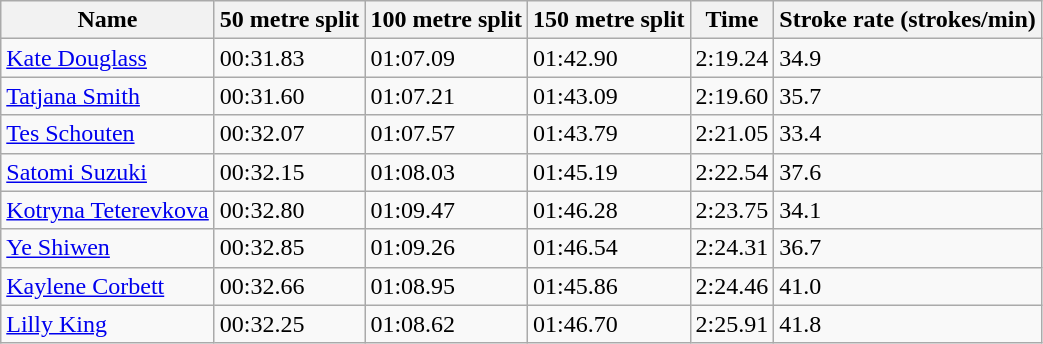<table class="wikitable sortable mw-collapsible">
<tr>
<th scope="col">Name</th>
<th scope="col">50 metre split</th>
<th scope="col">100 metre split</th>
<th scope="col">150 metre split</th>
<th scope="col">Time</th>
<th scope="col">Stroke rate (strokes/min)</th>
</tr>
<tr>
<td><a href='#'>Kate Douglass</a></td>
<td>00:31.83</td>
<td>01:07.09</td>
<td>01:42.90</td>
<td>2:19.24</td>
<td>34.9</td>
</tr>
<tr>
<td><a href='#'>Tatjana Smith</a></td>
<td>00:31.60</td>
<td>01:07.21</td>
<td>01:43.09</td>
<td>2:19.60</td>
<td>35.7</td>
</tr>
<tr>
<td><a href='#'>Tes Schouten</a></td>
<td>00:32.07</td>
<td>01:07.57</td>
<td>01:43.79</td>
<td>2:21.05</td>
<td>33.4</td>
</tr>
<tr>
<td><a href='#'>Satomi Suzuki</a></td>
<td>00:32.15</td>
<td>01:08.03</td>
<td>01:45.19</td>
<td>2:22.54</td>
<td>37.6</td>
</tr>
<tr>
<td><a href='#'>Kotryna Teterevkova</a></td>
<td>00:32.80</td>
<td>01:09.47</td>
<td>01:46.28</td>
<td>2:23.75</td>
<td>34.1</td>
</tr>
<tr>
<td><a href='#'>Ye Shiwen</a></td>
<td>00:32.85</td>
<td>01:09.26</td>
<td>01:46.54</td>
<td>2:24.31</td>
<td>36.7</td>
</tr>
<tr>
<td><a href='#'>Kaylene Corbett</a></td>
<td>00:32.66</td>
<td>01:08.95</td>
<td>01:45.86</td>
<td>2:24.46</td>
<td>41.0</td>
</tr>
<tr>
<td><a href='#'>Lilly King</a></td>
<td>00:32.25</td>
<td>01:08.62</td>
<td>01:46.70</td>
<td>2:25.91</td>
<td>41.8</td>
</tr>
</table>
